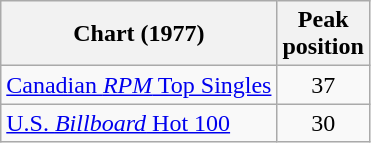<table class="wikitable sortable">
<tr>
<th>Chart (1977)</th>
<th>Peak<br>position</th>
</tr>
<tr>
<td><a href='#'>Canadian <em>RPM</em> Top Singles</a></td>
<td style="text-align:center;">37</td>
</tr>
<tr>
<td><a href='#'>U.S. <em>Billboard</em> Hot 100</a></td>
<td style="text-align:center;">30</td>
</tr>
</table>
